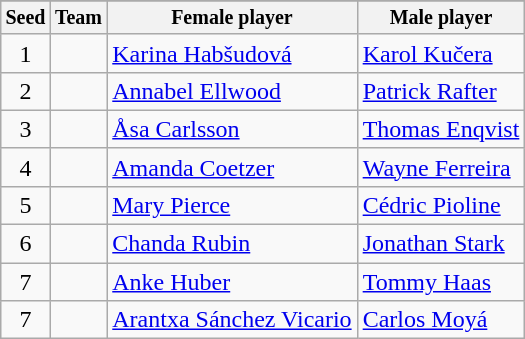<table class="wikitable">
<tr>
</tr>
<tr style="font-size:10pt;font-weight:bold">
<th>Seed</th>
<th>Team</th>
<th>Female player</th>
<th>Male player</th>
</tr>
<tr>
<td align=center>1</td>
<td></td>
<td><a href='#'>Karina Habšudová</a></td>
<td><a href='#'>Karol Kučera</a></td>
</tr>
<tr>
<td align=center>2</td>
<td></td>
<td><a href='#'>Annabel Ellwood</a></td>
<td><a href='#'>Patrick Rafter</a></td>
</tr>
<tr>
<td align=center>3</td>
<td></td>
<td><a href='#'>Åsa Carlsson</a></td>
<td><a href='#'>Thomas Enqvist</a></td>
</tr>
<tr>
<td align=center>4</td>
<td></td>
<td><a href='#'>Amanda Coetzer</a></td>
<td><a href='#'>Wayne Ferreira</a></td>
</tr>
<tr>
<td align=center>5</td>
<td></td>
<td><a href='#'>Mary Pierce</a></td>
<td><a href='#'>Cédric Pioline</a></td>
</tr>
<tr>
<td align=center>6</td>
<td></td>
<td><a href='#'>Chanda Rubin</a></td>
<td><a href='#'>Jonathan Stark</a></td>
</tr>
<tr>
<td align=center>7</td>
<td></td>
<td><a href='#'>Anke Huber</a></td>
<td><a href='#'>Tommy Haas</a></td>
</tr>
<tr>
<td align=center>7</td>
<td></td>
<td><a href='#'>Arantxa Sánchez Vicario</a></td>
<td><a href='#'>Carlos Moyá</a></td>
</tr>
</table>
